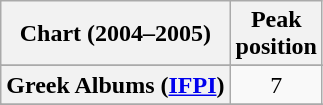<table class="wikitable sortable plainrowheaders" style="text-align:center">
<tr>
<th scope="col">Chart (2004–2005)</th>
<th scope="col">Peak<br>position</th>
</tr>
<tr>
</tr>
<tr>
</tr>
<tr>
</tr>
<tr>
<th scope="row">Greek Albums (<a href='#'>IFPI</a>)</th>
<td>7</td>
</tr>
<tr>
</tr>
<tr>
</tr>
<tr>
</tr>
<tr>
</tr>
<tr>
</tr>
</table>
